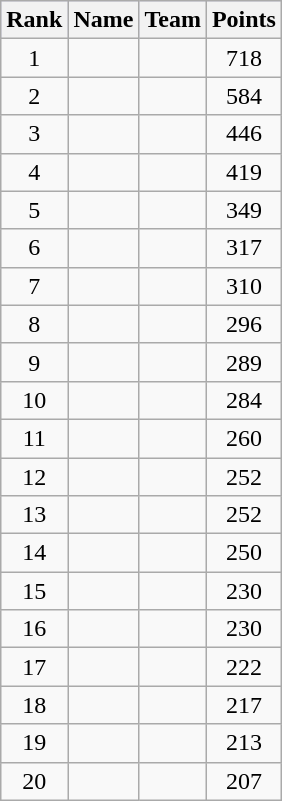<table class="wikitable">
<tr style="background:#ccf;">
<th>Rank</th>
<th>Name</th>
<th>Team</th>
<th>Points</th>
</tr>
<tr>
<td align=center>1</td>
<td></td>
<td></td>
<td align=center>718</td>
</tr>
<tr>
<td align=center>2</td>
<td></td>
<td></td>
<td align=center>584</td>
</tr>
<tr>
<td align=center>3</td>
<td></td>
<td></td>
<td align=center>446</td>
</tr>
<tr>
<td align=center>4</td>
<td></td>
<td></td>
<td align=center>419</td>
</tr>
<tr>
<td align=center>5</td>
<td></td>
<td></td>
<td align=center>349</td>
</tr>
<tr>
<td align=center>6</td>
<td></td>
<td></td>
<td align=center>317</td>
</tr>
<tr>
<td align=center>7</td>
<td></td>
<td></td>
<td align=center>310</td>
</tr>
<tr>
<td align=center>8</td>
<td></td>
<td></td>
<td align=center>296</td>
</tr>
<tr>
<td align=center>9</td>
<td></td>
<td></td>
<td align=center>289</td>
</tr>
<tr>
<td align=center>10</td>
<td></td>
<td></td>
<td align=center>284</td>
</tr>
<tr>
<td align=center>11</td>
<td></td>
<td></td>
<td align=center>260</td>
</tr>
<tr>
<td align=center>12</td>
<td></td>
<td></td>
<td align=center>252</td>
</tr>
<tr>
<td align=center>13</td>
<td></td>
<td></td>
<td align=center>252</td>
</tr>
<tr>
<td align=center>14</td>
<td></td>
<td></td>
<td align=center>250</td>
</tr>
<tr>
<td align=center>15</td>
<td></td>
<td></td>
<td align=center>230</td>
</tr>
<tr>
<td align=center>16</td>
<td></td>
<td></td>
<td align=center>230</td>
</tr>
<tr>
<td align=center>17</td>
<td></td>
<td></td>
<td align=center>222</td>
</tr>
<tr>
<td align=center>18</td>
<td></td>
<td></td>
<td align=center>217</td>
</tr>
<tr>
<td align=center>19</td>
<td></td>
<td></td>
<td align=center>213</td>
</tr>
<tr>
<td align=center>20</td>
<td></td>
<td></td>
<td align=center>207</td>
</tr>
</table>
